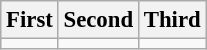<table class="wikitable" style="text-align:center; font-size:95%">
<tr>
<th>First</th>
<th>Second</th>
<th>Third</th>
</tr>
<tr>
<td></td>
<td></td>
<td></td>
</tr>
</table>
